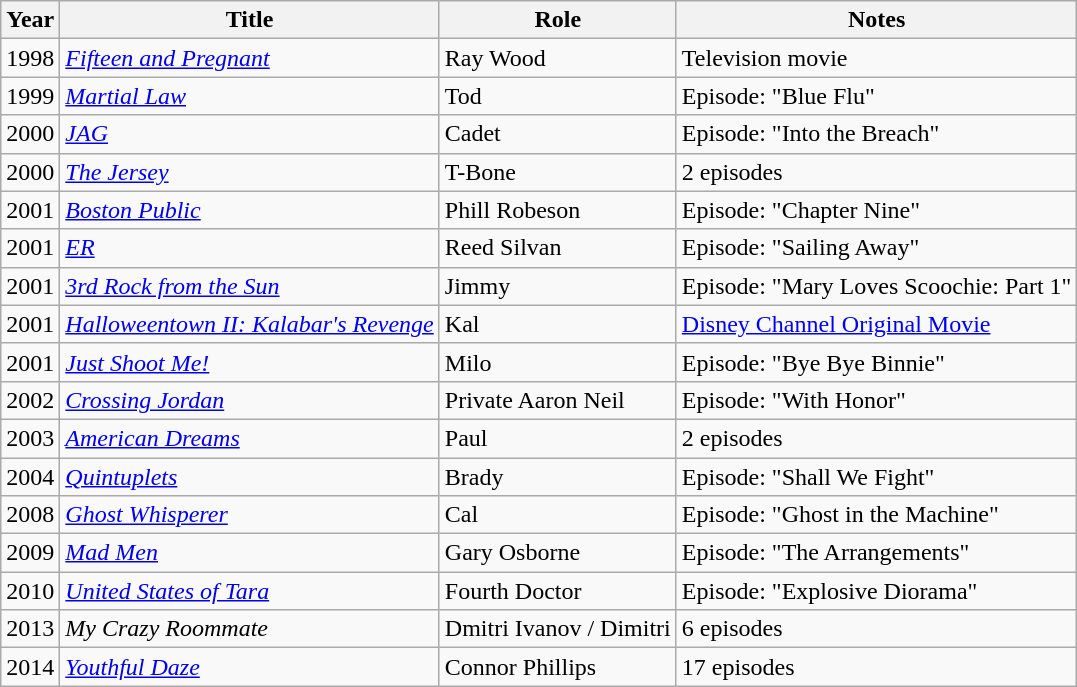<table class="wikitable sortable">
<tr>
<th>Year</th>
<th>Title</th>
<th>Role</th>
<th class="unsortable">Notes</th>
</tr>
<tr>
<td>1998</td>
<td><em><a href='#'>Fifteen and Pregnant</a></em></td>
<td>Ray Wood</td>
<td>Television movie</td>
</tr>
<tr>
<td>1999</td>
<td><em><a href='#'>Martial Law</a></em></td>
<td>Tod</td>
<td>Episode: "Blue Flu"</td>
</tr>
<tr>
<td>2000</td>
<td><em><a href='#'>JAG</a></em></td>
<td>Cadet</td>
<td>Episode: "Into the Breach"</td>
</tr>
<tr>
<td>2000</td>
<td><em><a href='#'>The Jersey</a></em></td>
<td>T-Bone</td>
<td>2 episodes</td>
</tr>
<tr>
<td>2001</td>
<td><em><a href='#'>Boston Public</a></em></td>
<td>Phill Robeson</td>
<td>Episode: "Chapter Nine"</td>
</tr>
<tr>
<td>2001</td>
<td><em><a href='#'>ER</a></em></td>
<td>Reed Silvan</td>
<td>Episode: "Sailing Away"</td>
</tr>
<tr>
<td>2001</td>
<td><em><a href='#'>3rd Rock from the Sun</a></em></td>
<td>Jimmy</td>
<td>Episode: "Mary Loves Scoochie: Part 1"</td>
</tr>
<tr>
<td>2001</td>
<td><em><a href='#'>Halloweentown II: Kalabar's Revenge</a></em></td>
<td>Kal</td>
<td><a href='#'>Disney Channel Original Movie</a></td>
</tr>
<tr>
<td>2001</td>
<td><em><a href='#'>Just Shoot Me!</a></em></td>
<td>Milo</td>
<td>Episode: "Bye Bye Binnie"</td>
</tr>
<tr>
<td>2002</td>
<td><em><a href='#'>Crossing Jordan</a></em></td>
<td>Private Aaron Neil</td>
<td>Episode: "With Honor"</td>
</tr>
<tr>
<td>2003</td>
<td><em><a href='#'>American Dreams</a></em></td>
<td>Paul</td>
<td>2 episodes</td>
</tr>
<tr>
<td>2004</td>
<td><em><a href='#'>Quintuplets</a></em></td>
<td>Brady</td>
<td>Episode: "Shall We Fight"</td>
</tr>
<tr>
<td>2008</td>
<td><em><a href='#'>Ghost Whisperer</a></em></td>
<td>Cal</td>
<td>Episode: "Ghost in the Machine"</td>
</tr>
<tr>
<td>2009</td>
<td><em><a href='#'>Mad Men</a></em></td>
<td>Gary Osborne</td>
<td>Episode: "The Arrangements"</td>
</tr>
<tr>
<td>2010</td>
<td><em><a href='#'>United States of Tara</a></em></td>
<td>Fourth Doctor</td>
<td>Episode: "Explosive Diorama"</td>
</tr>
<tr>
<td>2013</td>
<td><em>My Crazy Roommate</em></td>
<td>Dmitri Ivanov / Dimitri</td>
<td>6 episodes</td>
</tr>
<tr>
<td>2014</td>
<td><em><a href='#'>Youthful Daze</a></em></td>
<td>Connor Phillips</td>
<td>17 episodes</td>
</tr>
</table>
